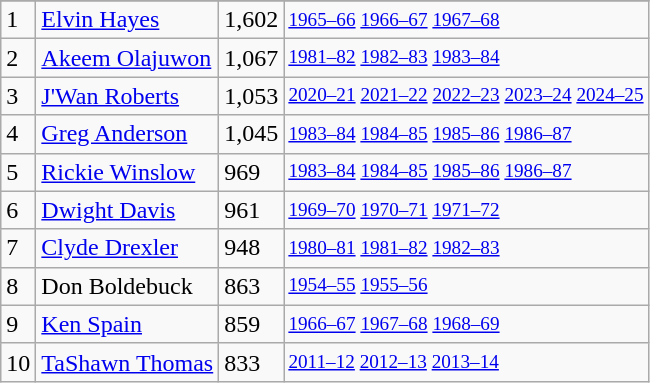<table class="wikitable">
<tr>
</tr>
<tr>
<td>1</td>
<td><a href='#'>Elvin Hayes</a></td>
<td>1,602</td>
<td style="font-size:80%;"><a href='#'>1965–66</a> <a href='#'>1966–67</a> <a href='#'>1967–68</a></td>
</tr>
<tr>
<td>2</td>
<td><a href='#'>Akeem Olajuwon</a></td>
<td>1,067</td>
<td style="font-size:80%;"><a href='#'>1981–82</a> <a href='#'>1982–83</a> <a href='#'>1983–84</a></td>
</tr>
<tr>
<td>3</td>
<td><a href='#'>J'Wan Roberts</a></td>
<td>1,053</td>
<td style="font-size:80%;"><a href='#'>2020–21</a> <a href='#'>2021–22</a> <a href='#'>2022–23</a> <a href='#'>2023–24</a> <a href='#'>2024–25</a></td>
</tr>
<tr>
<td>4</td>
<td><a href='#'>Greg Anderson</a></td>
<td>1,045</td>
<td style="font-size:80%;"><a href='#'>1983–84</a> <a href='#'>1984–85</a> <a href='#'>1985–86</a> <a href='#'>1986–87</a></td>
</tr>
<tr>
<td>5</td>
<td><a href='#'>Rickie Winslow</a></td>
<td>969</td>
<td style="font-size:80%;"><a href='#'>1983–84</a> <a href='#'>1984–85</a> <a href='#'>1985–86</a> <a href='#'>1986–87</a></td>
</tr>
<tr>
<td>6</td>
<td><a href='#'>Dwight Davis</a></td>
<td>961</td>
<td style="font-size:80%;"><a href='#'>1969–70</a> <a href='#'>1970–71</a> <a href='#'>1971–72</a></td>
</tr>
<tr>
<td>7</td>
<td><a href='#'>Clyde Drexler</a></td>
<td>948</td>
<td style="font-size:80%;"><a href='#'>1980–81</a> <a href='#'>1981–82</a> <a href='#'>1982–83</a></td>
</tr>
<tr>
<td>8</td>
<td>Don Boldebuck</td>
<td>863</td>
<td style="font-size:80%;"><a href='#'>1954–55</a> <a href='#'>1955–56</a></td>
</tr>
<tr>
<td>9</td>
<td><a href='#'>Ken Spain</a></td>
<td>859</td>
<td style="font-size:80%;"><a href='#'>1966–67</a> <a href='#'>1967–68</a> <a href='#'>1968–69</a></td>
</tr>
<tr>
<td>10</td>
<td><a href='#'>TaShawn Thomas</a></td>
<td>833</td>
<td style="font-size:80%;"><a href='#'>2011–12</a> <a href='#'>2012–13</a> <a href='#'>2013–14</a></td>
</tr>
</table>
